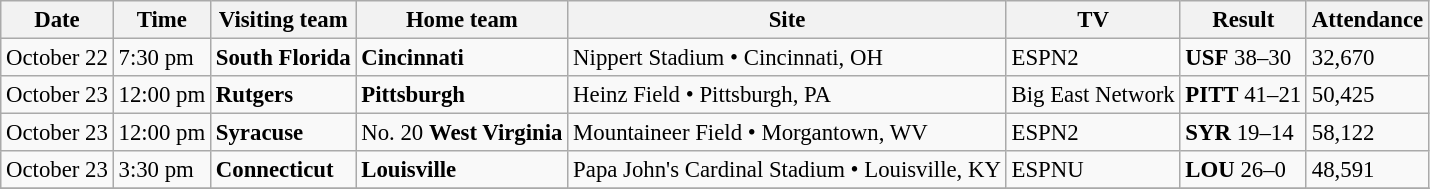<table class="wikitable" style="font-size:95%;">
<tr>
<th>Date</th>
<th>Time</th>
<th>Visiting team</th>
<th>Home team</th>
<th>Site</th>
<th>TV</th>
<th>Result</th>
<th>Attendance</th>
</tr>
<tr bgcolor=>
<td>October 22</td>
<td>7:30 pm</td>
<td><strong>South Florida</strong></td>
<td><strong>Cincinnati</strong></td>
<td>Nippert Stadium • Cincinnati, OH</td>
<td>ESPN2</td>
<td><strong>USF</strong> 38–30</td>
<td>32,670</td>
</tr>
<tr bgcolor=>
<td>October 23</td>
<td>12:00 pm</td>
<td><strong>Rutgers</strong></td>
<td><strong>Pittsburgh</strong></td>
<td>Heinz Field • Pittsburgh, PA</td>
<td>Big East Network</td>
<td><strong>PITT</strong> 41–21</td>
<td>50,425</td>
</tr>
<tr bgcolor=>
<td>October 23</td>
<td>12:00 pm</td>
<td><strong>Syracuse</strong></td>
<td>No. 20 <strong>West Virginia</strong></td>
<td>Mountaineer Field • Morgantown, WV</td>
<td>ESPN2</td>
<td><strong>SYR</strong> 19–14</td>
<td>58,122</td>
</tr>
<tr bgcolor=>
<td>October 23</td>
<td>3:30 pm</td>
<td><strong>Connecticut</strong></td>
<td><strong>Louisville</strong></td>
<td>Papa John's Cardinal Stadium • Louisville, KY</td>
<td>ESPNU</td>
<td><strong>LOU</strong> 26–0</td>
<td>48,591</td>
</tr>
<tr bgcolor=>
</tr>
</table>
